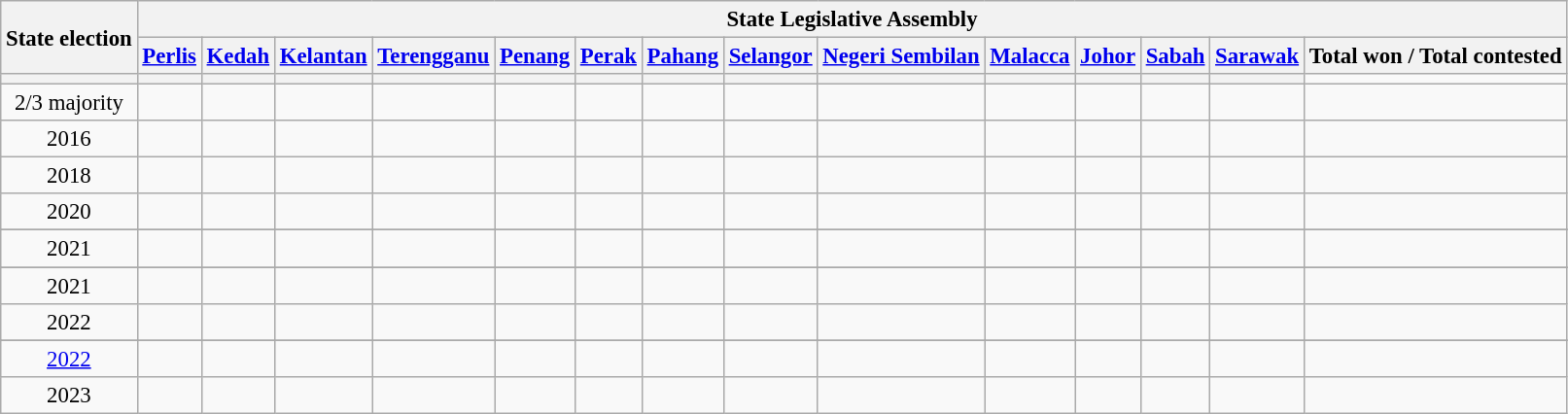<table class="wikitable sortable" style="text-align:center; font-size:95%">
<tr>
<th rowspan=2>State election</th>
<th colspan=14>State Legislative Assembly</th>
</tr>
<tr>
<th><a href='#'>Perlis</a></th>
<th><a href='#'>Kedah</a></th>
<th><a href='#'>Kelantan</a></th>
<th><a href='#'>Terengganu</a></th>
<th><a href='#'>Penang</a></th>
<th><a href='#'>Perak</a></th>
<th><a href='#'>Pahang</a></th>
<th><a href='#'>Selangor</a></th>
<th><a href='#'>Negeri Sembilan</a></th>
<th><a href='#'>Malacca</a></th>
<th><a href='#'>Johor</a></th>
<th><a href='#'>Sabah</a></th>
<th><a href='#'>Sarawak</a></th>
<th>Total won / Total contested</th>
</tr>
<tr>
<th></th>
<th></th>
<th></th>
<th></th>
<th></th>
<th></th>
<th></th>
<th></th>
<th></th>
<th></th>
<th></th>
<th></th>
<th></th>
<th></th>
</tr>
<tr>
<td>2/3 majority</td>
<td></td>
<td></td>
<td></td>
<td></td>
<td></td>
<td></td>
<td></td>
<td></td>
<td></td>
<td></td>
<td></td>
<td></td>
<td></td>
<td></td>
</tr>
<tr>
<td>2016</td>
<td></td>
<td></td>
<td></td>
<td></td>
<td></td>
<td></td>
<td></td>
<td></td>
<td></td>
<td></td>
<td></td>
<td></td>
<td></td>
<td></td>
</tr>
<tr>
<td>2018</td>
<td></td>
<td></td>
<td></td>
<td></td>
<td></td>
<td></td>
<td></td>
<td></td>
<td></td>
<td></td>
<td></td>
<td></td>
<td></td>
<td></td>
</tr>
<tr>
<td>2020</td>
<td></td>
<td></td>
<td></td>
<td></td>
<td></td>
<td></td>
<td></td>
<td></td>
<td></td>
<td></td>
<td></td>
<td></td>
<td></td>
<td></td>
</tr>
<tr>
</tr>
<tr>
<td>2021</td>
<td></td>
<td></td>
<td></td>
<td></td>
<td></td>
<td></td>
<td></td>
<td></td>
<td></td>
<td></td>
<td></td>
<td></td>
<td></td>
<td></td>
</tr>
<tr>
</tr>
<tr>
<td>2021</td>
<td></td>
<td></td>
<td></td>
<td></td>
<td></td>
<td></td>
<td></td>
<td></td>
<td></td>
<td></td>
<td></td>
<td></td>
<td></td>
<td></td>
</tr>
<tr>
<td>2022</td>
<td></td>
<td></td>
<td></td>
<td></td>
<td></td>
<td></td>
<td></td>
<td></td>
<td></td>
<td></td>
<td></td>
<td></td>
<td></td>
<td></td>
</tr>
<tr>
</tr>
<tr>
<td><a href='#'>2022</a></td>
<td></td>
<td></td>
<td></td>
<td></td>
<td></td>
<td></td>
<td></td>
<td></td>
<td></td>
<td></td>
<td></td>
<td></td>
<td></td>
<td></td>
</tr>
<tr>
<td>2023</td>
<td></td>
<td></td>
<td></td>
<td></td>
<td></td>
<td></td>
<td></td>
<td></td>
<td></td>
<td></td>
<td></td>
<td></td>
<td></td>
<td></td>
</tr>
</table>
